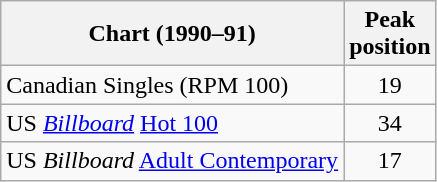<table class="wikitable sortable">
<tr>
<th>Chart (1990–91)</th>
<th>Peak<br>position</th>
</tr>
<tr>
<td>Canadian Singles (RPM 100)</td>
<td style="text-align:center;">19</td>
</tr>
<tr>
<td>US <em><a href='#'>Billboard</a></em> <a href='#'>Hot 100</a></td>
<td style="text-align:center;">34</td>
</tr>
<tr>
<td>US <em>Billboard</em> <a href='#'>Adult Contemporary</a></td>
<td style="text-align:center;">17</td>
</tr>
</table>
